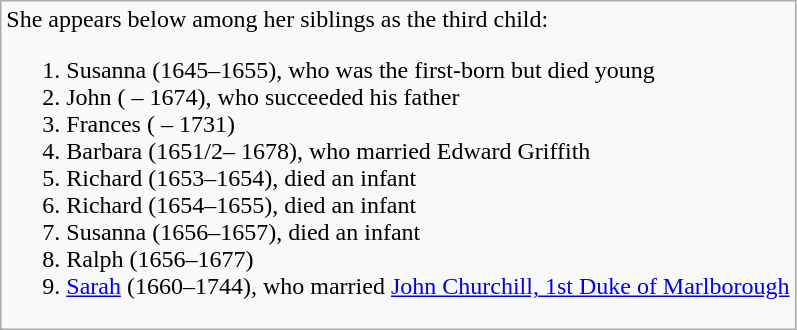<table class="wikitable mw-collapsible mw-collapsed" style="border: none;">
<tr>
<td>She appears below among her siblings as the third child:<br><ol><li>Susanna (1645–1655), who was the first-born but died young</li><li>John ( – 1674), who succeeded his father</li><li>Frances ( – 1731)</li><li>Barbara (1651/2– 1678), who married Edward Griffith</li><li>Richard (1653–1654), died an infant</li><li>Richard (1654–1655), died an infant</li><li>Susanna (1656–1657), died an infant</li><li>Ralph (1656–1677)</li><li><a href='#'>Sarah</a> (1660–1744), who married <a href='#'>John Churchill, 1st Duke of Marlborough</a></li></ol></td>
</tr>
</table>
